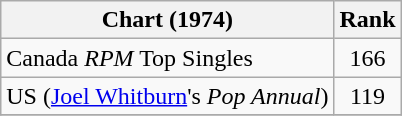<table class="wikitable">
<tr>
<th>Chart (1974)</th>
<th style="text-align:center;">Rank</th>
</tr>
<tr>
<td>Canada <em>RPM</em> Top Singles</td>
<td style="text-align:center;">166</td>
</tr>
<tr>
<td>US (<a href='#'>Joel Whitburn</a>'s <em>Pop Annual</em>)</td>
<td style="text-align:center;">119</td>
</tr>
<tr>
</tr>
</table>
